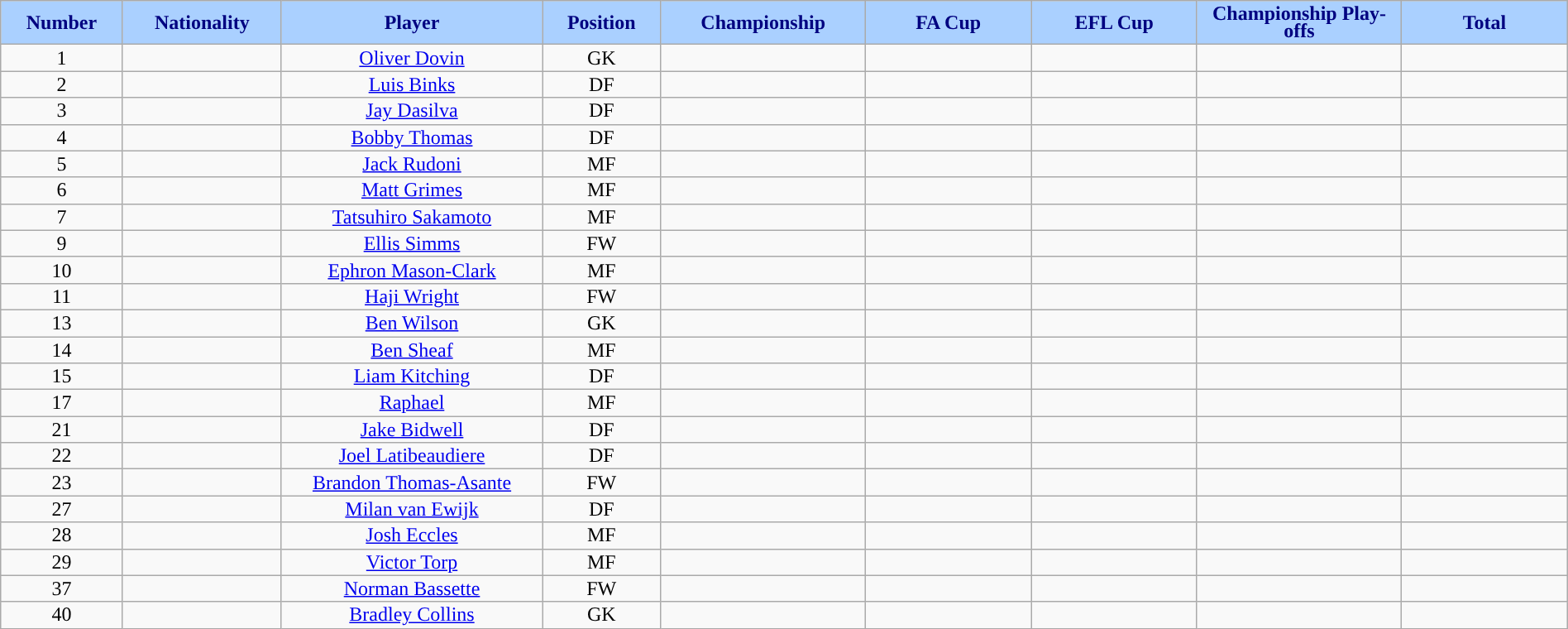<table class="wikitable sortable alternance" style="font-size:100%; text-align:center; line-height:14px; width:100%;">
<tr>
<th style="background:#AAD0FF; color:#000080; width:50px;">Number</th>
<th style="background:#AAD0FF; color:#000080; width:50px;">Nationality</th>
<th style="background:#AAD0FF; color:#000080; width:130px;">Player</th>
<th style="background:#AAD0FF; color:#000080; width:50px;">Position</th>
<th style="background:#AAD0FF; color:#000080; width:80px;">Championship</th>
<th style="background:#AAD0FF; color:#000080; width:80px;">FA Cup</th>
<th style="background:#AAD0FF; color:#000080; width:80px;">EFL Cup</th>
<th style="background:#AAD0FF; color:#000080; width:100px;">Championship Play-offs</th>
<th style="background:#AAD0FF; color:#000080; width:80px;">Total</th>
</tr>
<tr>
<td>1</td>
<td></td>
<td><a href='#'>Oliver Dovin</a></td>
<td>GK</td>
<td></td>
<td></td>
<td></td>
<td></td>
<td></td>
</tr>
<tr>
<td>2</td>
<td></td>
<td><a href='#'>Luis Binks</a></td>
<td>DF</td>
<td></td>
<td></td>
<td></td>
<td></td>
<td></td>
</tr>
<tr>
<td>3</td>
<td></td>
<td><a href='#'>Jay Dasilva</a></td>
<td>DF</td>
<td></td>
<td></td>
<td></td>
<td></td>
<td></td>
</tr>
<tr>
<td>4</td>
<td></td>
<td><a href='#'>Bobby Thomas</a></td>
<td>DF</td>
<td></td>
<td></td>
<td></td>
<td></td>
<td></td>
</tr>
<tr>
<td>5</td>
<td></td>
<td><a href='#'>Jack Rudoni</a></td>
<td>MF</td>
<td></td>
<td></td>
<td></td>
<td></td>
<td></td>
</tr>
<tr>
<td>6</td>
<td></td>
<td><a href='#'>Matt Grimes</a></td>
<td>MF</td>
<td></td>
<td></td>
<td></td>
<td></td>
<td></td>
</tr>
<tr>
<td>7</td>
<td></td>
<td><a href='#'>Tatsuhiro Sakamoto</a></td>
<td>MF</td>
<td></td>
<td></td>
<td></td>
<td></td>
<td></td>
</tr>
<tr>
<td>9</td>
<td></td>
<td><a href='#'>Ellis Simms</a></td>
<td>FW</td>
<td></td>
<td></td>
<td></td>
<td></td>
<td></td>
</tr>
<tr>
<td>10</td>
<td></td>
<td><a href='#'>Ephron Mason-Clark</a></td>
<td>MF</td>
<td></td>
<td></td>
<td></td>
<td></td>
<td></td>
</tr>
<tr>
<td>11</td>
<td></td>
<td><a href='#'>Haji Wright</a></td>
<td>FW</td>
<td></td>
<td></td>
<td></td>
<td></td>
<td></td>
</tr>
<tr>
<td>13</td>
<td></td>
<td><a href='#'>Ben Wilson</a></td>
<td>GK</td>
<td></td>
<td></td>
<td></td>
<td></td>
<td></td>
</tr>
<tr>
<td>14</td>
<td></td>
<td><a href='#'>Ben Sheaf</a></td>
<td>MF</td>
<td></td>
<td></td>
<td></td>
<td></td>
<td></td>
</tr>
<tr>
<td>15</td>
<td></td>
<td><a href='#'>Liam Kitching</a></td>
<td>DF</td>
<td></td>
<td></td>
<td></td>
<td></td>
<td></td>
</tr>
<tr>
<td>17</td>
<td></td>
<td><a href='#'>Raphael</a></td>
<td>MF</td>
<td></td>
<td></td>
<td></td>
<td></td>
<td></td>
</tr>
<tr>
<td>21</td>
<td></td>
<td><a href='#'>Jake Bidwell</a></td>
<td>DF</td>
<td></td>
<td></td>
<td></td>
<td></td>
<td></td>
</tr>
<tr>
<td>22</td>
<td></td>
<td><a href='#'>Joel Latibeaudiere</a></td>
<td>DF</td>
<td></td>
<td></td>
<td></td>
<td></td>
<td></td>
</tr>
<tr>
<td>23</td>
<td></td>
<td><a href='#'>Brandon Thomas-Asante</a></td>
<td>FW</td>
<td></td>
<td></td>
<td></td>
<td></td>
<td></td>
</tr>
<tr>
<td>27</td>
<td></td>
<td><a href='#'>Milan van Ewijk</a></td>
<td>DF</td>
<td></td>
<td></td>
<td></td>
<td></td>
<td></td>
</tr>
<tr>
<td>28</td>
<td></td>
<td><a href='#'>Josh Eccles</a></td>
<td>MF</td>
<td></td>
<td></td>
<td></td>
<td></td>
<td></td>
</tr>
<tr>
<td>29</td>
<td></td>
<td><a href='#'>Victor Torp</a></td>
<td>MF</td>
<td></td>
<td></td>
<td></td>
<td></td>
<td></td>
</tr>
<tr>
<td>37</td>
<td></td>
<td><a href='#'>Norman Bassette</a></td>
<td>FW</td>
<td></td>
<td></td>
<td></td>
<td></td>
<td></td>
</tr>
<tr>
<td>40</td>
<td></td>
<td><a href='#'>Bradley Collins</a></td>
<td>GK</td>
<td></td>
<td></td>
<td></td>
<td></td>
<td></td>
</tr>
</table>
